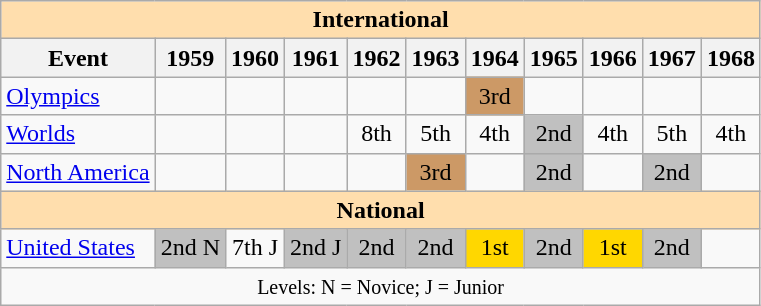<table class="wikitable" style="text-align:center">
<tr>
<th style="background-color: #ffdead; " colspan=11 align=center>International</th>
</tr>
<tr>
<th>Event</th>
<th>1959</th>
<th>1960</th>
<th>1961</th>
<th>1962</th>
<th>1963</th>
<th>1964</th>
<th>1965</th>
<th>1966</th>
<th>1967</th>
<th>1968</th>
</tr>
<tr>
<td align=left><a href='#'>Olympics</a></td>
<td></td>
<td></td>
<td></td>
<td></td>
<td></td>
<td bgcolor=cc9966>3rd</td>
<td></td>
<td></td>
<td></td>
<td></td>
</tr>
<tr>
<td align=left><a href='#'>Worlds</a></td>
<td></td>
<td></td>
<td></td>
<td>8th</td>
<td>5th</td>
<td>4th</td>
<td bgcolor=silver>2nd</td>
<td>4th</td>
<td>5th</td>
<td>4th</td>
</tr>
<tr>
<td align=left><a href='#'>North America</a></td>
<td></td>
<td></td>
<td></td>
<td></td>
<td bgcolor=cc9966>3rd</td>
<td></td>
<td bgcolor=silver>2nd</td>
<td></td>
<td bgcolor=silver>2nd</td>
<td></td>
</tr>
<tr>
<th style="background-color: #ffdead; " colspan=11 align=center>National</th>
</tr>
<tr>
<td align=left><a href='#'>United States</a></td>
<td bgcolor=silver>2nd N</td>
<td>7th J</td>
<td bgcolor=silver>2nd J</td>
<td bgcolor=silver>2nd</td>
<td bgcolor=silver>2nd</td>
<td bgcolor=gold>1st</td>
<td bgcolor=silver>2nd</td>
<td bgcolor=gold>1st</td>
<td bgcolor=silver>2nd</td>
<td></td>
</tr>
<tr>
<td colspan=11 align=center><small> Levels: N = Novice; J = Junior </small></td>
</tr>
</table>
